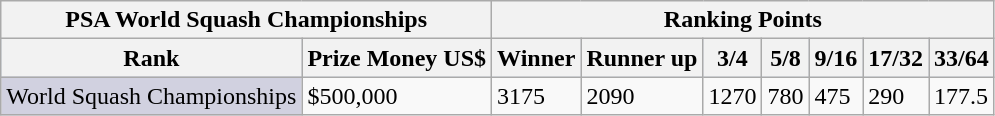<table class="wikitable">
<tr>
<th colspan=2>PSA World Squash Championships</th>
<th colspan=7>Ranking Points</th>
</tr>
<tr bgcolor="#d1e4fd">
<th>Rank</th>
<th>Prize Money US$</th>
<th>Winner</th>
<th>Runner up</th>
<th>3/4</th>
<th>5/8</th>
<th>9/16</th>
<th>17/32</th>
<th>33/64</th>
</tr>
<tr>
<td style="background:#d1d1e0;">World Squash Championships</td>
<td>$500,000</td>
<td>3175</td>
<td>2090</td>
<td>1270</td>
<td>780</td>
<td>475</td>
<td>290</td>
<td>177.5</td>
</tr>
</table>
